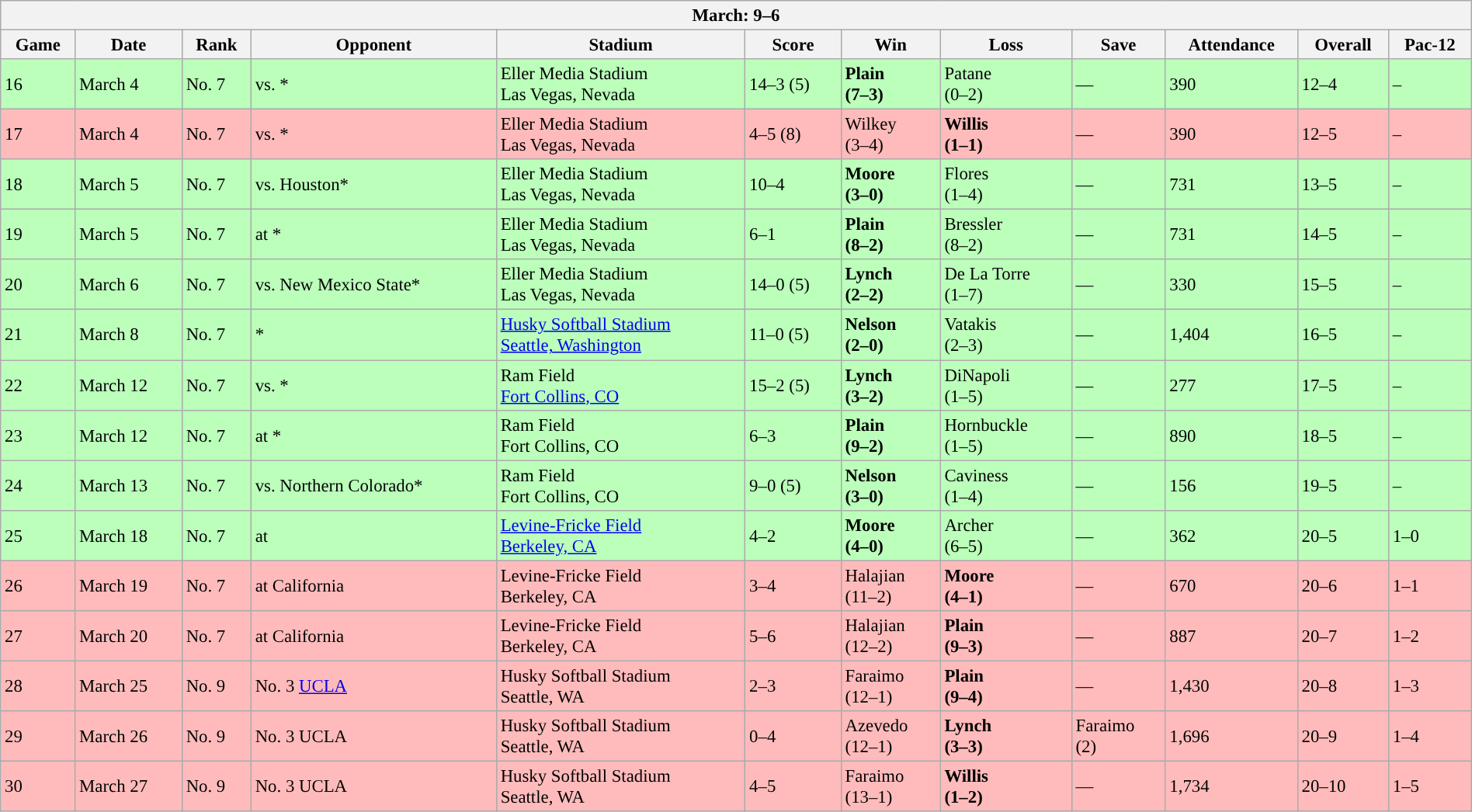<table class="wikitable collapsible collapsed" style="margin:auto; font-size:95%; width:100%">
<tr>
<th colspan=12>March: 9–6</th>
</tr>
<tr>
<th>Game</th>
<th>Date</th>
<th>Rank</th>
<th>Opponent</th>
<th>Stadium</th>
<th>Score</th>
<th>Win</th>
<th>Loss</th>
<th>Save</th>
<th>Attendance</th>
<th>Overall</th>
<th>Pac-12</th>
</tr>
<tr style="background:#bfb;">
<td>16</td>
<td>March 4</td>
<td>No. 7</td>
<td>vs. *</td>
<td>Eller Media Stadium<br>Las Vegas, Nevada</td>
<td>14–3 (5)</td>
<td><strong>Plain<br>(7–3)</strong></td>
<td>Patane<br>(0–2)</td>
<td>—</td>
<td>390</td>
<td>12–4</td>
<td>–</td>
</tr>
<tr style="background:#fbb;">
<td>17</td>
<td>March 4</td>
<td>No. 7</td>
<td>vs. *</td>
<td>Eller Media Stadium<br>Las Vegas, Nevada</td>
<td>4–5 (8)</td>
<td>Wilkey<br>(3–4)</td>
<td><strong>Willis<br>(1–1)</strong></td>
<td>—</td>
<td>390</td>
<td>12–5</td>
<td>–</td>
</tr>
<tr style="background:#bfb;">
<td>18</td>
<td>March 5</td>
<td>No. 7</td>
<td>vs. Houston*</td>
<td>Eller Media Stadium<br>Las Vegas, Nevada</td>
<td>10–4</td>
<td><strong>Moore<br>(3–0)</strong></td>
<td>Flores<br>(1–4)</td>
<td>—</td>
<td>731</td>
<td>13–5</td>
<td>–</td>
</tr>
<tr style="background:#bfb;">
<td>19</td>
<td>March 5</td>
<td>No. 7</td>
<td>at *</td>
<td>Eller Media Stadium<br>Las Vegas, Nevada</td>
<td>6–1</td>
<td><strong>Plain<br>(8–2)</strong></td>
<td>Bressler<br>(8–2)</td>
<td>—</td>
<td>731</td>
<td>14–5</td>
<td>–</td>
</tr>
<tr style="background:#bfb;">
<td>20</td>
<td>March 6</td>
<td>No. 7</td>
<td>vs. New Mexico State*</td>
<td>Eller Media Stadium<br>Las Vegas, Nevada</td>
<td>14–0 (5)</td>
<td><strong>Lynch<br>(2–2)</strong></td>
<td>De La Torre<br>(1–7)</td>
<td>—</td>
<td>330</td>
<td>15–5</td>
<td>–</td>
</tr>
<tr style="background:#bfb;">
<td>21</td>
<td>March 8</td>
<td>No. 7</td>
<td>*</td>
<td><a href='#'>Husky Softball Stadium</a><br><a href='#'>Seattle, Washington</a></td>
<td>11–0 (5)</td>
<td><strong>Nelson<br>(2–0)</strong></td>
<td>Vatakis<br>(2–3)</td>
<td>—</td>
<td>1,404</td>
<td>16–5</td>
<td>–</td>
</tr>
<tr style="background:#bfb;">
<td>22</td>
<td>March 12</td>
<td>No. 7</td>
<td>vs. *</td>
<td>Ram Field<br><a href='#'>Fort Collins, CO</a></td>
<td>15–2 (5)</td>
<td><strong>Lynch<br>(3–2)</strong></td>
<td>DiNapoli<br>(1–5)</td>
<td>—</td>
<td>277</td>
<td>17–5</td>
<td>–</td>
</tr>
<tr style="background:#bfb;">
<td>23</td>
<td>March 12</td>
<td>No. 7</td>
<td>at *</td>
<td>Ram Field<br>Fort Collins, CO</td>
<td>6–3</td>
<td><strong>Plain<br>(9–2)</strong></td>
<td>Hornbuckle<br>(1–5)</td>
<td>—</td>
<td>890</td>
<td>18–5</td>
<td>–</td>
</tr>
<tr style="background:#bfb;">
<td>24</td>
<td>March 13</td>
<td>No. 7</td>
<td>vs. Northern Colorado*</td>
<td>Ram Field<br>Fort Collins, CO</td>
<td>9–0 (5)</td>
<td><strong>Nelson<br>(3–0)</strong></td>
<td>Caviness<br>(1–4)</td>
<td>—</td>
<td>156</td>
<td>19–5</td>
<td>–</td>
</tr>
<tr style="background:#bfb;">
<td>25</td>
<td>March 18</td>
<td>No. 7</td>
<td>at </td>
<td><a href='#'>Levine-Fricke Field</a><br><a href='#'>Berkeley, CA</a></td>
<td>4–2</td>
<td><strong>Moore<br>(4–0)</strong></td>
<td>Archer<br>(6–5)</td>
<td>—</td>
<td>362</td>
<td>20–5</td>
<td>1–0</td>
</tr>
<tr style="background:#fbb;">
<td>26</td>
<td>March 19</td>
<td>No. 7</td>
<td>at California</td>
<td>Levine-Fricke Field<br>Berkeley, CA</td>
<td>3–4</td>
<td>Halajian<br>(11–2)</td>
<td><strong>Moore<br>(4–1)</strong></td>
<td>—</td>
<td>670</td>
<td>20–6</td>
<td>1–1</td>
</tr>
<tr style="background:#fbb;">
<td>27</td>
<td>March 20</td>
<td>No. 7</td>
<td>at California</td>
<td>Levine-Fricke Field<br>Berkeley, CA</td>
<td>5–6</td>
<td>Halajian<br>(12–2)</td>
<td><strong>Plain<br>(9–3)</strong></td>
<td>—</td>
<td>887</td>
<td>20–7</td>
<td>1–2</td>
</tr>
<tr style="background:#fbb;">
<td>28</td>
<td>March 25</td>
<td>No. 9</td>
<td>No. 3 <a href='#'>UCLA</a></td>
<td>Husky Softball Stadium<br>Seattle, WA</td>
<td>2–3</td>
<td>Faraimo<br>(12–1)</td>
<td><strong>Plain<br>(9–4)</strong></td>
<td>—</td>
<td>1,430</td>
<td>20–8</td>
<td>1–3</td>
</tr>
<tr style="background:#fbb;">
<td>29</td>
<td>March 26</td>
<td>No. 9</td>
<td>No. 3 UCLA</td>
<td>Husky Softball Stadium<br>Seattle, WA</td>
<td>0–4</td>
<td>Azevedo<br>(12–1)</td>
<td><strong>Lynch<br>(3–3)</strong></td>
<td>Faraimo<br>(2)</td>
<td>1,696</td>
<td>20–9</td>
<td>1–4</td>
</tr>
<tr style="background:#fbb;">
<td>30</td>
<td>March 27</td>
<td>No. 9</td>
<td>No. 3 UCLA</td>
<td>Husky Softball Stadium<br>Seattle, WA</td>
<td>4–5</td>
<td>Faraimo<br>(13–1)</td>
<td><strong>Willis<br>(1–2)</strong></td>
<td>—</td>
<td>1,734</td>
<td>20–10</td>
<td>1–5</td>
</tr>
</table>
